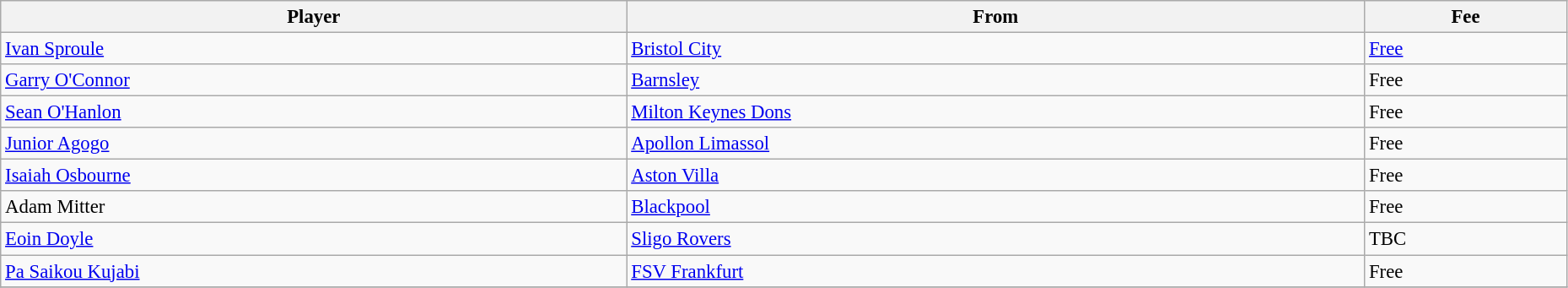<table class="wikitable" style="text-align:center; font-size:95%;width:98%; text-align:left">
<tr>
<th><strong>Player</strong></th>
<th><strong>From</strong></th>
<th><strong>Fee</strong></th>
</tr>
<tr>
<td> <a href='#'>Ivan Sproule</a></td>
<td> <a href='#'>Bristol City</a></td>
<td><a href='#'>Free</a></td>
</tr>
<tr>
<td> <a href='#'>Garry O'Connor</a></td>
<td> <a href='#'>Barnsley</a></td>
<td>Free</td>
</tr>
<tr>
<td> <a href='#'>Sean O'Hanlon</a></td>
<td> <a href='#'>Milton Keynes Dons</a></td>
<td>Free</td>
</tr>
<tr>
<td> <a href='#'>Junior Agogo</a></td>
<td> <a href='#'>Apollon Limassol</a></td>
<td>Free</td>
</tr>
<tr>
<td> <a href='#'>Isaiah Osbourne</a></td>
<td> <a href='#'>Aston Villa</a></td>
<td>Free</td>
</tr>
<tr>
<td> Adam Mitter</td>
<td> <a href='#'>Blackpool</a></td>
<td>Free</td>
</tr>
<tr>
<td> <a href='#'>Eoin Doyle</a></td>
<td> <a href='#'>Sligo Rovers</a></td>
<td>TBC</td>
</tr>
<tr>
<td> <a href='#'>Pa Saikou Kujabi</a></td>
<td> <a href='#'>FSV Frankfurt</a></td>
<td>Free</td>
</tr>
<tr>
</tr>
</table>
